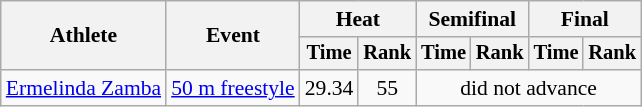<table class=wikitable style="font-size:90%">
<tr>
<th rowspan="2">Athlete</th>
<th rowspan="2">Event</th>
<th colspan="2">Heat</th>
<th colspan="2">Semifinal</th>
<th colspan="2">Final</th>
</tr>
<tr style="font-size:95%">
<th>Time</th>
<th>Rank</th>
<th>Time</th>
<th>Rank</th>
<th>Time</th>
<th>Rank</th>
</tr>
<tr align=center>
<td align=left><a href='#'>Ermelinda Zamba</a></td>
<td align=left><a href='#'>50 m freestyle</a></td>
<td>29.34</td>
<td>55</td>
<td colspan=4>did not advance</td>
</tr>
</table>
